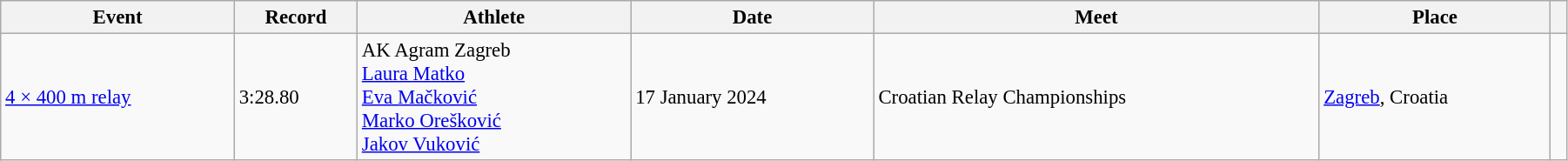<table class="wikitable" style="font-size: 95%; width: 95%;">
<tr>
<th>Event</th>
<th>Record</th>
<th>Athlete</th>
<th>Date</th>
<th>Meet</th>
<th>Place</th>
<th></th>
</tr>
<tr>
<td><a href='#'>4 × 400 m relay</a></td>
<td>3:28.80</td>
<td>AK Agram Zagreb<br><a href='#'>Laura Matko</a><br><a href='#'>Eva Mačković</a><br><a href='#'>Marko Orešković</a><br><a href='#'>Jakov Vuković</a></td>
<td>17 January 2024</td>
<td>Croatian Relay Championships</td>
<td><a href='#'>Zagreb</a>, Croatia</td>
<td></td>
</tr>
</table>
